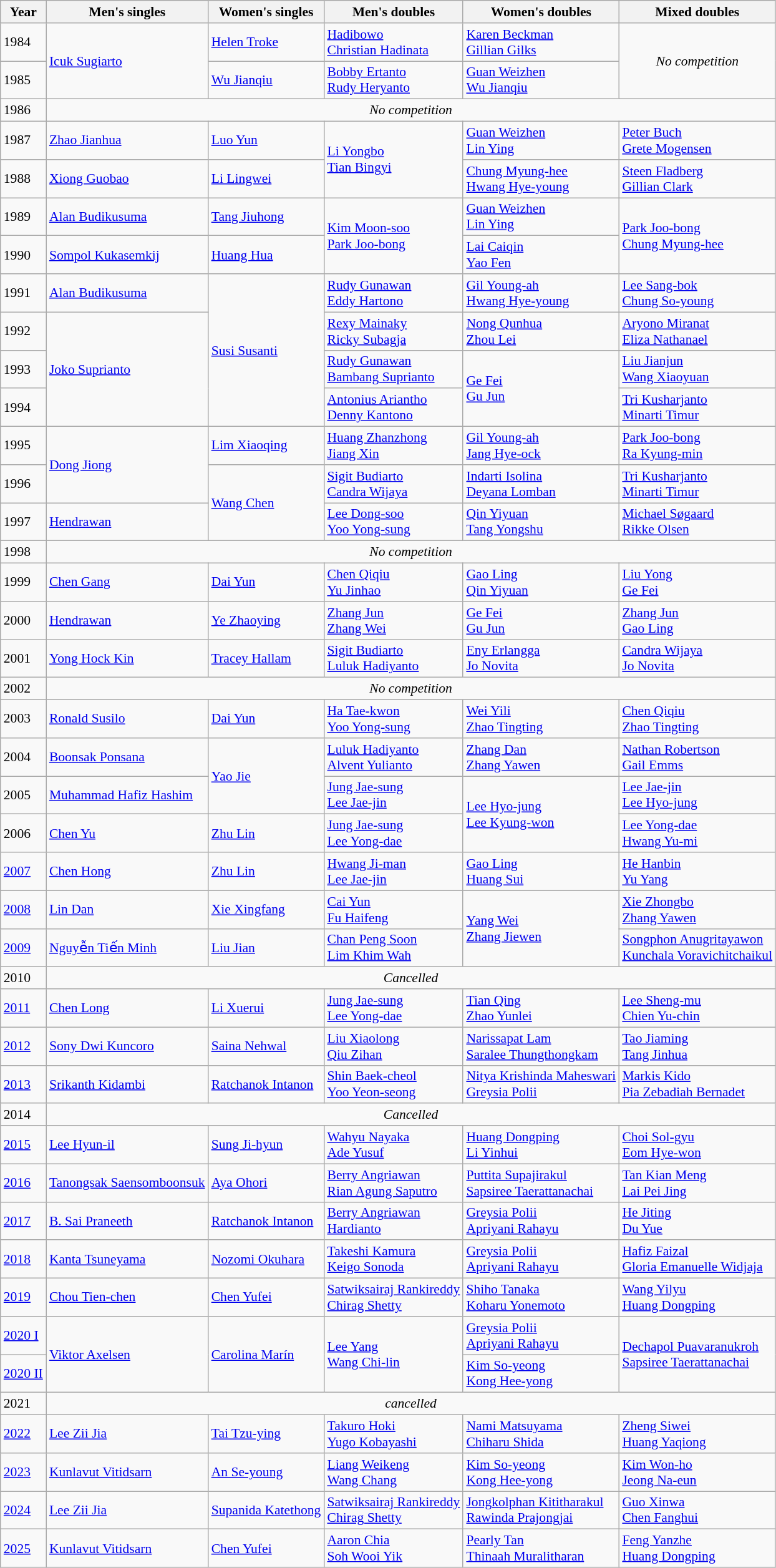<table class=wikitable style="font-size:90%;">
<tr>
<th>Year</th>
<th>Men's singles</th>
<th>Women's singles</th>
<th>Men's doubles</th>
<th>Women's doubles</th>
<th>Mixed doubles</th>
</tr>
<tr>
<td>1984</td>
<td rowspan=2> <a href='#'>Icuk Sugiarto</a></td>
<td> <a href='#'>Helen Troke</a></td>
<td> <a href='#'>Hadibowo</a><br> <a href='#'>Christian Hadinata</a></td>
<td> <a href='#'>Karen Beckman</a><br> <a href='#'>Gillian Gilks</a></td>
<td rowspan="2" align="center"><em>No competition</em></td>
</tr>
<tr>
<td>1985</td>
<td> <a href='#'>Wu Jianqiu</a></td>
<td> <a href='#'>Bobby Ertanto</a><br> <a href='#'>Rudy Heryanto</a></td>
<td> <a href='#'>Guan Weizhen</a><br> <a href='#'>Wu Jianqiu</a></td>
</tr>
<tr>
<td>1986</td>
<td colspan="5" align="center"><em>No competition</em></td>
</tr>
<tr>
<td>1987</td>
<td> <a href='#'>Zhao Jianhua</a></td>
<td> <a href='#'>Luo Yun</a></td>
<td rowspan=2> <a href='#'>Li Yongbo</a><br> <a href='#'>Tian Bingyi</a></td>
<td> <a href='#'>Guan Weizhen</a><br> <a href='#'>Lin Ying</a></td>
<td> <a href='#'>Peter Buch</a><br> <a href='#'>Grete Mogensen</a></td>
</tr>
<tr>
<td>1988</td>
<td> <a href='#'>Xiong Guobao</a></td>
<td> <a href='#'>Li Lingwei</a></td>
<td> <a href='#'>Chung Myung-hee</a><br> <a href='#'>Hwang Hye-young</a></td>
<td> <a href='#'>Steen Fladberg</a><br> <a href='#'>Gillian Clark</a></td>
</tr>
<tr>
<td>1989</td>
<td> <a href='#'>Alan Budikusuma</a></td>
<td> <a href='#'>Tang Jiuhong</a></td>
<td rowspan=2> <a href='#'>Kim Moon-soo</a><br> <a href='#'>Park Joo-bong</a></td>
<td> <a href='#'>Guan Weizhen</a><br> <a href='#'>Lin Ying</a></td>
<td rowspan=2> <a href='#'>Park Joo-bong</a><br> <a href='#'>Chung Myung-hee</a></td>
</tr>
<tr>
<td>1990</td>
<td> <a href='#'>Sompol Kukasemkij</a></td>
<td> <a href='#'>Huang Hua</a></td>
<td> <a href='#'>Lai Caiqin</a><br> <a href='#'>Yao Fen</a></td>
</tr>
<tr>
<td>1991</td>
<td> <a href='#'>Alan Budikusuma</a></td>
<td rowspan=4> <a href='#'>Susi Susanti</a></td>
<td> <a href='#'>Rudy Gunawan</a><br> <a href='#'>Eddy Hartono</a></td>
<td> <a href='#'>Gil Young-ah</a><br> <a href='#'>Hwang Hye-young</a></td>
<td> <a href='#'>Lee Sang-bok</a><br> <a href='#'>Chung So-young</a></td>
</tr>
<tr>
<td>1992</td>
<td rowspan=3> <a href='#'>Joko Suprianto</a></td>
<td> <a href='#'>Rexy Mainaky</a><br> <a href='#'>Ricky Subagja</a></td>
<td> <a href='#'>Nong Qunhua</a><br> <a href='#'>Zhou Lei</a></td>
<td> <a href='#'>Aryono Miranat</a><br> <a href='#'>Eliza Nathanael</a></td>
</tr>
<tr>
<td>1993</td>
<td> <a href='#'>Rudy Gunawan</a><br> <a href='#'>Bambang Suprianto</a></td>
<td rowspan=2> <a href='#'>Ge Fei</a><br> <a href='#'>Gu Jun</a></td>
<td> <a href='#'>Liu Jianjun</a><br> <a href='#'>Wang Xiaoyuan</a></td>
</tr>
<tr>
<td>1994</td>
<td> <a href='#'>Antonius Ariantho</a><br> <a href='#'>Denny Kantono</a></td>
<td> <a href='#'>Tri Kusharjanto</a><br> <a href='#'>Minarti Timur</a></td>
</tr>
<tr>
<td>1995</td>
<td rowspan=2> <a href='#'>Dong Jiong</a></td>
<td> <a href='#'>Lim Xiaoqing</a></td>
<td> <a href='#'>Huang Zhanzhong</a><br> <a href='#'>Jiang Xin</a></td>
<td> <a href='#'>Gil Young-ah</a><br> <a href='#'>Jang Hye-ock</a></td>
<td> <a href='#'>Park Joo-bong</a><br> <a href='#'>Ra Kyung-min</a></td>
</tr>
<tr>
<td>1996</td>
<td rowspan=2> <a href='#'>Wang Chen</a></td>
<td> <a href='#'>Sigit Budiarto</a><br> <a href='#'>Candra Wijaya</a></td>
<td> <a href='#'>Indarti Isolina</a><br> <a href='#'>Deyana Lomban</a></td>
<td> <a href='#'>Tri Kusharjanto</a><br> <a href='#'>Minarti Timur</a></td>
</tr>
<tr>
<td>1997</td>
<td> <a href='#'>Hendrawan</a></td>
<td> <a href='#'>Lee Dong-soo</a><br> <a href='#'>Yoo Yong-sung</a></td>
<td> <a href='#'>Qin Yiyuan</a><br> <a href='#'>Tang Yongshu</a></td>
<td> <a href='#'>Michael Søgaard</a><br> <a href='#'>Rikke Olsen</a></td>
</tr>
<tr>
<td>1998</td>
<td colspan="5" align="center"><em>No competition</em></td>
</tr>
<tr>
<td>1999</td>
<td> <a href='#'>Chen Gang</a></td>
<td> <a href='#'>Dai Yun</a></td>
<td> <a href='#'>Chen Qiqiu</a><br> <a href='#'>Yu Jinhao</a></td>
<td> <a href='#'>Gao Ling</a><br> <a href='#'>Qin Yiyuan</a></td>
<td> <a href='#'>Liu Yong</a><br> <a href='#'>Ge Fei</a></td>
</tr>
<tr>
<td>2000</td>
<td> <a href='#'>Hendrawan</a></td>
<td> <a href='#'>Ye Zhaoying</a></td>
<td> <a href='#'>Zhang Jun</a><br> <a href='#'>Zhang Wei</a></td>
<td> <a href='#'>Ge Fei</a><br> <a href='#'>Gu Jun</a></td>
<td> <a href='#'>Zhang Jun</a><br> <a href='#'>Gao Ling</a></td>
</tr>
<tr>
<td>2001</td>
<td> <a href='#'>Yong Hock Kin</a></td>
<td> <a href='#'>Tracey Hallam</a></td>
<td> <a href='#'>Sigit Budiarto</a><br> <a href='#'>Luluk Hadiyanto</a></td>
<td> <a href='#'>Eny Erlangga</a><br> <a href='#'>Jo Novita</a></td>
<td> <a href='#'>Candra Wijaya</a><br> <a href='#'>Jo Novita</a></td>
</tr>
<tr>
<td>2002</td>
<td colspan="5" align="center"><em>No competition</em></td>
</tr>
<tr>
<td>2003</td>
<td> <a href='#'>Ronald Susilo</a></td>
<td> <a href='#'>Dai Yun</a></td>
<td> <a href='#'>Ha Tae-kwon</a><br> <a href='#'>Yoo Yong-sung</a></td>
<td> <a href='#'>Wei Yili</a><br> <a href='#'>Zhao Tingting</a></td>
<td> <a href='#'>Chen Qiqiu</a><br> <a href='#'>Zhao Tingting</a></td>
</tr>
<tr>
<td>2004</td>
<td> <a href='#'>Boonsak Ponsana</a></td>
<td rowspan="2"> <a href='#'>Yao Jie</a></td>
<td> <a href='#'>Luluk Hadiyanto</a><br> <a href='#'>Alvent Yulianto</a></td>
<td> <a href='#'>Zhang Dan</a><br> <a href='#'>Zhang Yawen</a></td>
<td> <a href='#'>Nathan Robertson</a><br> <a href='#'>Gail Emms</a></td>
</tr>
<tr>
<td>2005</td>
<td> <a href='#'>Muhammad Hafiz Hashim</a></td>
<td> <a href='#'>Jung Jae-sung</a><br> <a href='#'>Lee Jae-jin</a></td>
<td rowspan="2"> <a href='#'>Lee Hyo-jung</a><br> <a href='#'>Lee Kyung-won</a></td>
<td> <a href='#'>Lee Jae-jin</a><br> <a href='#'>Lee Hyo-jung</a></td>
</tr>
<tr>
<td>2006</td>
<td> <a href='#'>Chen Yu</a></td>
<td> <a href='#'>Zhu Lin</a></td>
<td> <a href='#'>Jung Jae-sung</a><br> <a href='#'>Lee Yong-dae</a></td>
<td> <a href='#'>Lee Yong-dae</a><br> <a href='#'>Hwang Yu-mi</a></td>
</tr>
<tr>
<td><a href='#'>2007</a></td>
<td> <a href='#'>Chen Hong</a></td>
<td> <a href='#'>Zhu Lin</a></td>
<td> <a href='#'>Hwang Ji-man</a><br> <a href='#'>Lee Jae-jin</a></td>
<td> <a href='#'>Gao Ling</a><br> <a href='#'>Huang Sui</a></td>
<td> <a href='#'>He Hanbin</a><br> <a href='#'>Yu Yang</a></td>
</tr>
<tr>
<td><a href='#'>2008</a></td>
<td> <a href='#'>Lin Dan</a></td>
<td> <a href='#'>Xie Xingfang</a></td>
<td> <a href='#'>Cai Yun</a><br> <a href='#'>Fu Haifeng</a></td>
<td rowspan=2> <a href='#'>Yang Wei</a><br> <a href='#'>Zhang Jiewen</a></td>
<td> <a href='#'>Xie Zhongbo</a><br> <a href='#'>Zhang Yawen</a></td>
</tr>
<tr>
<td><a href='#'>2009</a></td>
<td> <a href='#'>Nguyễn Tiến Minh</a></td>
<td> <a href='#'>Liu Jian</a></td>
<td> <a href='#'>Chan Peng Soon</a><br> <a href='#'>Lim Khim Wah</a></td>
<td> <a href='#'>Songphon Anugritayawon</a><br> <a href='#'>Kunchala Voravichitchaikul</a></td>
</tr>
<tr>
<td>2010</td>
<td colspan="5" align="center"><em>Cancelled</em></td>
</tr>
<tr>
<td><a href='#'>2011</a></td>
<td> <a href='#'>Chen Long</a></td>
<td> <a href='#'>Li Xuerui</a></td>
<td> <a href='#'>Jung Jae-sung</a><br> <a href='#'>Lee Yong-dae</a></td>
<td> <a href='#'>Tian Qing</a><br> <a href='#'>Zhao Yunlei</a></td>
<td> <a href='#'>Lee Sheng-mu</a><br> <a href='#'>Chien Yu-chin</a></td>
</tr>
<tr>
<td><a href='#'>2012</a></td>
<td> <a href='#'>Sony Dwi Kuncoro</a></td>
<td> <a href='#'>Saina Nehwal</a></td>
<td> <a href='#'>Liu Xiaolong</a><br> <a href='#'>Qiu Zihan</a></td>
<td> <a href='#'>Narissapat Lam</a><br> <a href='#'>Saralee Thungthongkam</a></td>
<td> <a href='#'>Tao Jiaming</a><br> <a href='#'>Tang Jinhua</a></td>
</tr>
<tr>
<td><a href='#'>2013</a></td>
<td> <a href='#'>Srikanth Kidambi</a></td>
<td> <a href='#'>Ratchanok Intanon</a></td>
<td> <a href='#'>Shin Baek-cheol</a><br> <a href='#'>Yoo Yeon-seong</a></td>
<td> <a href='#'>Nitya Krishinda Maheswari</a><br> <a href='#'>Greysia Polii</a></td>
<td> <a href='#'>Markis Kido</a><br> <a href='#'>Pia Zebadiah Bernadet</a></td>
</tr>
<tr>
<td>2014</td>
<td colspan="5" align="center"><em>Cancelled</em></td>
</tr>
<tr>
<td><a href='#'>2015</a></td>
<td> <a href='#'>Lee Hyun-il</a></td>
<td> <a href='#'>Sung Ji-hyun</a></td>
<td> <a href='#'>Wahyu Nayaka</a><br> <a href='#'>Ade Yusuf</a></td>
<td> <a href='#'>Huang Dongping</a><br> <a href='#'>Li Yinhui</a></td>
<td> <a href='#'>Choi Sol-gyu</a><br> <a href='#'>Eom Hye-won</a></td>
</tr>
<tr>
<td><a href='#'>2016</a></td>
<td> <a href='#'>Tanongsak Saensomboonsuk</a></td>
<td> <a href='#'>Aya Ohori</a></td>
<td> <a href='#'>Berry Angriawan</a><br> <a href='#'>Rian Agung Saputro</a></td>
<td> <a href='#'>Puttita Supajirakul</a><br> <a href='#'>Sapsiree Taerattanachai</a></td>
<td> <a href='#'>Tan Kian Meng</a><br> <a href='#'>Lai Pei Jing</a></td>
</tr>
<tr>
<td><a href='#'>2017</a></td>
<td> <a href='#'>B. Sai Praneeth</a></td>
<td> <a href='#'>Ratchanok Intanon</a></td>
<td> <a href='#'>Berry Angriawan</a><br> <a href='#'>Hardianto</a></td>
<td> <a href='#'>Greysia Polii</a><br> <a href='#'>Apriyani Rahayu</a></td>
<td> <a href='#'>He Jiting</a><br> <a href='#'>Du Yue</a></td>
</tr>
<tr>
<td><a href='#'>2018</a></td>
<td> <a href='#'>Kanta Tsuneyama</a></td>
<td> <a href='#'>Nozomi Okuhara</a></td>
<td> <a href='#'>Takeshi Kamura</a><br> <a href='#'>Keigo Sonoda</a></td>
<td> <a href='#'>Greysia Polii</a><br> <a href='#'>Apriyani Rahayu</a></td>
<td> <a href='#'>Hafiz Faizal</a><br> <a href='#'>Gloria Emanuelle Widjaja</a></td>
</tr>
<tr>
<td><a href='#'>2019</a></td>
<td> <a href='#'>Chou Tien-chen</a></td>
<td> <a href='#'>Chen Yufei</a></td>
<td> <a href='#'>Satwiksairaj Rankireddy</a><br> <a href='#'>Chirag Shetty</a></td>
<td> <a href='#'>Shiho Tanaka</a><br> <a href='#'>Koharu Yonemoto</a></td>
<td> <a href='#'>Wang Yilyu</a><br> <a href='#'>Huang Dongping</a></td>
</tr>
<tr>
<td><a href='#'>2020 I</a></td>
<td rowspan=2> <a href='#'>Viktor Axelsen</a></td>
<td rowspan=2> <a href='#'>Carolina Marín</a></td>
<td rowspan=2> <a href='#'>Lee Yang</a><br> <a href='#'>Wang Chi-lin</a></td>
<td> <a href='#'>Greysia Polii</a><br> <a href='#'>Apriyani Rahayu</a></td>
<td rowspan=2> <a href='#'>Dechapol Puavaranukroh</a><br> <a href='#'>Sapsiree Taerattanachai</a></td>
</tr>
<tr>
<td><a href='#'>2020 II</a></td>
<td> <a href='#'>Kim So-yeong</a><br> <a href='#'>Kong Hee-yong</a></td>
</tr>
<tr>
<td>2021</td>
<td colspan="5" align="center"><em>cancelled</em></td>
</tr>
<tr>
<td><a href='#'>2022</a></td>
<td> <a href='#'>Lee Zii Jia</a></td>
<td> <a href='#'>Tai Tzu-ying</a></td>
<td> <a href='#'>Takuro Hoki</a><br> <a href='#'>Yugo Kobayashi</a></td>
<td> <a href='#'>Nami Matsuyama</a><br> <a href='#'>Chiharu Shida</a></td>
<td> <a href='#'>Zheng Siwei</a><br> <a href='#'>Huang Yaqiong</a></td>
</tr>
<tr>
<td><a href='#'>2023</a></td>
<td> <a href='#'>Kunlavut Vitidsarn</a></td>
<td> <a href='#'>An Se-young</a></td>
<td> <a href='#'>Liang Weikeng</a><br> <a href='#'>Wang Chang</a></td>
<td> <a href='#'>Kim So-yeong</a><br> <a href='#'>Kong Hee-yong</a></td>
<td> <a href='#'>Kim Won-ho</a><br> <a href='#'>Jeong Na-eun</a></td>
</tr>
<tr>
<td><a href='#'>2024</a></td>
<td> <a href='#'>Lee Zii Jia</a></td>
<td> <a href='#'>Supanida Katethong</a></td>
<td> <a href='#'>Satwiksairaj Rankireddy</a><br> <a href='#'>Chirag Shetty</a></td>
<td> <a href='#'>Jongkolphan Kititharakul</a><br> <a href='#'>Rawinda Prajongjai</a></td>
<td> <a href='#'>Guo Xinwa</a><br> <a href='#'>Chen Fanghui</a></td>
</tr>
<tr>
<td><a href='#'>2025</a></td>
<td> <a href='#'>Kunlavut Vitidsarn</a></td>
<td> <a href='#'>Chen Yufei</a></td>
<td> <a href='#'>Aaron Chia</a><br> <a href='#'>Soh Wooi Yik</a></td>
<td> <a href='#'>Pearly Tan</a><br> <a href='#'>Thinaah Muralitharan</a></td>
<td> <a href='#'>Feng Yanzhe</a><br> <a href='#'>Huang Dongping</a></td>
</tr>
</table>
